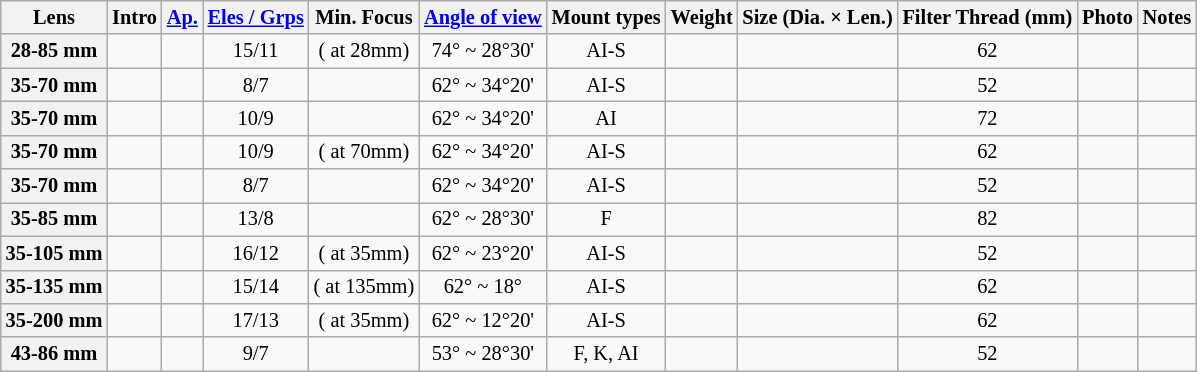<table class="wikitable sortable" style="font-size:85%;text-align:center;">
<tr>
<th data-sort-type="text">Lens</th>
<th data-sort-type="isoDate">Intro</th>
<th data-sort-type="text"><a href='#'>Ap.</a></th>
<th data-sort-type="number"><a href='#'>Eles / Grps</a></th>
<th data-sort-type="number">Min. Focus</th>
<th data-sort-type="number"><a href='#'>Angle of view</a></th>
<th data-sort-type="text">Mount types</th>
<th data-sort-type="number">Weight</th>
<th data-sort-type="number">Size (Dia. × Len.)</th>
<th data-sort-type="number">Filter Thread (mm)</th>
<th class="unsortable">Photo</th>
<th class="unsortable">Notes</th>
</tr>
<tr>
<th>28-85 mm </th>
<td></td>
<td></td>
<td>15/11</td>
<td> ( at 28mm)</td>
<td>74° ~ 28°30'</td>
<td>AI-S</td>
<td></td>
<td></td>
<td>62</td>
<td></td>
<td style="text-align:left;"></td>
</tr>
<tr>
<th>35-70 mm </th>
<td></td>
<td></td>
<td>8/7</td>
<td></td>
<td>62° ~ 34°20'</td>
<td>AI-S</td>
<td></td>
<td></td>
<td>52</td>
<td></td>
<td style="text-align:left;"></td>
</tr>
<tr>
<th>35-70 mm </th>
<td></td>
<td></td>
<td>10/9</td>
<td></td>
<td>62° ~ 34°20'</td>
<td>AI</td>
<td></td>
<td></td>
<td>72</td>
<td></td>
<td style="text-align:left;"></td>
</tr>
<tr>
<th>35-70 mm </th>
<td></td>
<td></td>
<td>10/9</td>
<td> ( at 70mm)</td>
<td>62° ~ 34°20'</td>
<td>AI-S</td>
<td></td>
<td></td>
<td>62</td>
<td></td>
<td style="text-align:left;"></td>
</tr>
<tr>
<th>35-70 mm </th>
<td></td>
<td></td>
<td>8/7</td>
<td></td>
<td>62° ~ 34°20'</td>
<td>AI-S</td>
<td></td>
<td></td>
<td>52</td>
<td></td>
<td style="text-align:left;"></td>
</tr>
<tr>
<th>35-85 mm </th>
<td></td>
<td></td>
<td>13/8</td>
<td></td>
<td>62° ~ 28°30'</td>
<td>F</td>
<td></td>
<td></td>
<td>82</td>
<td></td>
<td style="text-align:left;"></td>
</tr>
<tr>
<th>35-105 mm </th>
<td></td>
<td></td>
<td>16/12</td>
<td> ( at 35mm)</td>
<td>62° ~ 23°20'</td>
<td>AI-S</td>
<td></td>
<td></td>
<td>52</td>
<td></td>
<td style="text-align:left;"></td>
</tr>
<tr>
<th>35-135 mm </th>
<td></td>
<td></td>
<td>15/14</td>
<td> ( at 135mm)</td>
<td>62° ~ 18°</td>
<td>AI-S</td>
<td></td>
<td></td>
<td>62</td>
<td></td>
<td style="text-align:left;"></td>
</tr>
<tr>
<th>35-200 mm </th>
<td></td>
<td></td>
<td>17/13</td>
<td> ( at 35mm)</td>
<td>62° ~ 12°20'</td>
<td>AI-S</td>
<td></td>
<td></td>
<td>62</td>
<td></td>
<td style="text-align:left;"></td>
</tr>
<tr>
<th>43-86 mm </th>
<td></td>
<td></td>
<td>9/7</td>
<td></td>
<td>53° ~ 28°30'</td>
<td>F, K, AI</td>
<td></td>
<td></td>
<td>52</td>
<td></td>
<td style="text-align:left;"></td>
</tr>
</table>
